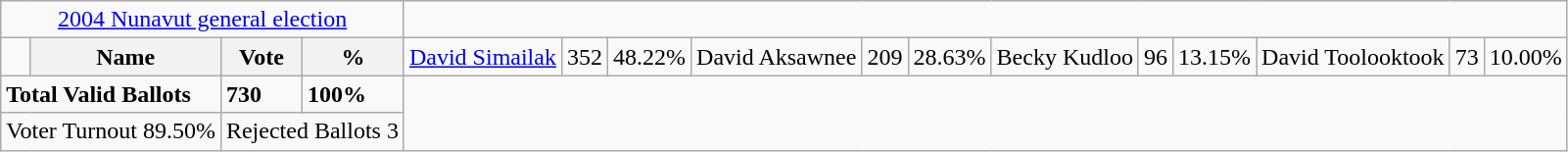<table class="wikitable">
<tr>
<td colspan=4 align=center><a href='#'>2004 Nunavut general election</a></td>
</tr>
<tr>
<td></td>
<th><strong>Name </strong></th>
<th><strong>Vote</strong></th>
<th><strong>%</strong><br></th>
<td><a href='#'>David Simailak</a></td>
<td>352</td>
<td>48.22%<br></td>
<td>David Aksawnee</td>
<td>209</td>
<td>28.63%<br></td>
<td>Becky Kudloo</td>
<td>96</td>
<td>13.15%<br></td>
<td>David Toolooktook</td>
<td>73</td>
<td>10.00%</td>
</tr>
<tr>
<td colspan=2><strong>Total Valid Ballots</strong></td>
<td><strong>730</strong></td>
<td><strong>100%</strong></td>
</tr>
<tr>
<td colspan=2 align=center>Voter Turnout 89.50%</td>
<td colspan=2 align=center>Rejected Ballots 3</td>
</tr>
</table>
